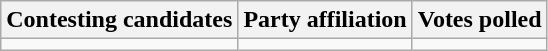<table class="wikitable sortable">
<tr>
<th>Contesting candidates</th>
<th>Party affiliation</th>
<th>Votes polled</th>
</tr>
<tr>
<td></td>
<td></td>
<td></td>
</tr>
</table>
